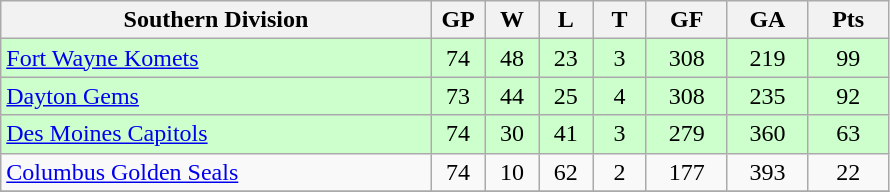<table class="wikitable">
<tr>
<th width="40%">Southern Division</th>
<th width="5%">GP</th>
<th width="5%">W</th>
<th width="5%">L</th>
<th width="5%">T</th>
<th width="7.5%">GF</th>
<th width="7.5%">GA</th>
<th width="7.5%">Pts</th>
</tr>
<tr align="center" bgcolor="#CCFFCC">
<td align="left"><a href='#'>Fort Wayne Komets</a></td>
<td>74</td>
<td>48</td>
<td>23</td>
<td>3</td>
<td>308</td>
<td>219</td>
<td>99</td>
</tr>
<tr align="center" bgcolor="#CCFFCC">
<td align="left"><a href='#'>Dayton Gems</a></td>
<td>73</td>
<td>44</td>
<td>25</td>
<td>4</td>
<td>308</td>
<td>235</td>
<td>92</td>
</tr>
<tr align="center" bgcolor="#CCFFCC">
<td align="left"><a href='#'>Des Moines Capitols</a></td>
<td>74</td>
<td>30</td>
<td>41</td>
<td>3</td>
<td>279</td>
<td>360</td>
<td>63</td>
</tr>
<tr align="center">
<td align="left"><a href='#'>Columbus Golden Seals</a></td>
<td>74</td>
<td>10</td>
<td>62</td>
<td>2</td>
<td>177</td>
<td>393</td>
<td>22</td>
</tr>
<tr align="center">
</tr>
</table>
